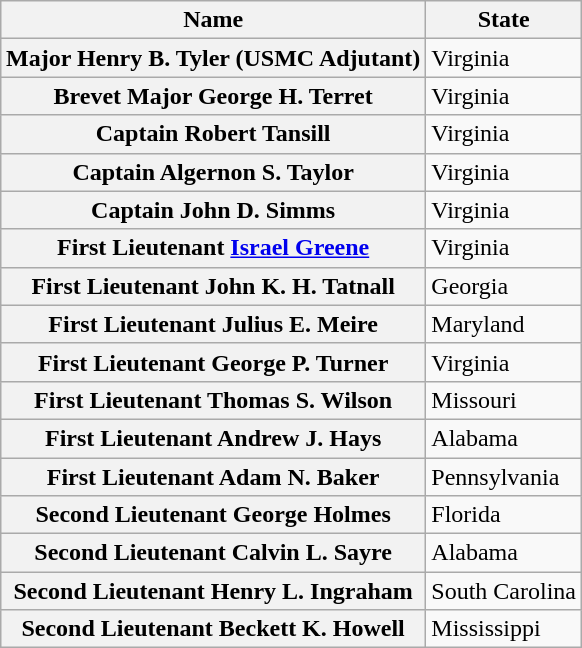<table class="wikitable" style="margin: 1em auto 1em auto">
<tr>
<th>Name</th>
<th>State</th>
</tr>
<tr>
<th>Major Henry B. Tyler (USMC Adjutant)</th>
<td>Virginia</td>
</tr>
<tr>
<th>Brevet Major George H. Terret</th>
<td>Virginia</td>
</tr>
<tr>
<th>Captain Robert Tansill</th>
<td>Virginia</td>
</tr>
<tr>
<th>Captain Algernon S. Taylor</th>
<td>Virginia</td>
</tr>
<tr>
<th>Captain John D. Simms</th>
<td>Virginia</td>
</tr>
<tr>
<th>First Lieutenant <a href='#'>Israel Greene</a></th>
<td>Virginia</td>
</tr>
<tr>
<th>First Lieutenant John K. H. Tatnall</th>
<td>Georgia</td>
</tr>
<tr>
<th>First Lieutenant Julius E. Meire</th>
<td>Maryland</td>
</tr>
<tr>
<th>First Lieutenant George P. Turner</th>
<td>Virginia</td>
</tr>
<tr>
<th>First Lieutenant Thomas S. Wilson</th>
<td>Missouri</td>
</tr>
<tr>
<th>First Lieutenant Andrew J. Hays</th>
<td>Alabama</td>
</tr>
<tr>
<th>First Lieutenant Adam N. Baker</th>
<td>Pennsylvania</td>
</tr>
<tr>
<th>Second Lieutenant George Holmes</th>
<td>Florida</td>
</tr>
<tr>
<th>Second Lieutenant Calvin L. Sayre</th>
<td>Alabama</td>
</tr>
<tr>
<th>Second Lieutenant Henry L. Ingraham</th>
<td>South Carolina</td>
</tr>
<tr>
<th>Second Lieutenant Beckett K. Howell</th>
<td>Mississippi</td>
</tr>
</table>
